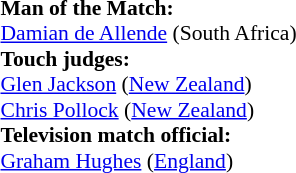<table width=100% style="font-size:90%">
<tr>
<td><br><strong>Man of the Match:</strong>
<br><a href='#'>Damian de Allende</a> (South Africa)<br><strong>Touch judges:</strong>
<br><a href='#'>Glen Jackson</a> (<a href='#'>New Zealand</a>)
<br><a href='#'>Chris Pollock</a> (<a href='#'>New Zealand</a>)
<br><strong>Television match official:</strong>
<br><a href='#'>Graham Hughes</a> (<a href='#'>England</a>)</td>
</tr>
</table>
